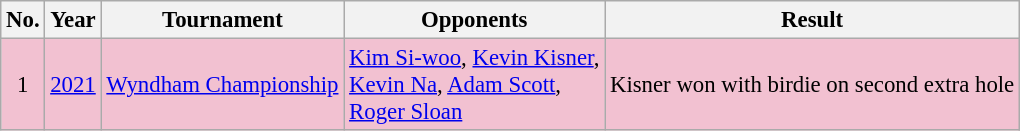<table class="wikitable" style="font-size:95%;">
<tr>
<th>No.</th>
<th>Year</th>
<th>Tournament</th>
<th>Opponents</th>
<th>Result</th>
</tr>
<tr style="background:#F2C1D1;">
<td align=center>1</td>
<td><a href='#'>2021</a></td>
<td><a href='#'>Wyndham Championship</a></td>
<td> <a href='#'>Kim Si-woo</a>,  <a href='#'>Kevin Kisner</a>,<br> <a href='#'>Kevin Na</a>,  <a href='#'>Adam Scott</a>,<br> <a href='#'>Roger Sloan</a></td>
<td>Kisner won with birdie on second extra hole</td>
</tr>
</table>
